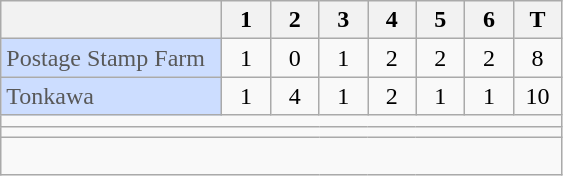<table class="wikitable" style="text-align:center">
<tr>
<th width=140px></th>
<th width=25px>1</th>
<th width=25px>2</th>
<th width=25px>3</th>
<th width=25px>4</th>
<th width=25px>5</th>
<th width=25px>6</th>
<th width=25px>T</th>
</tr>
<tr>
<td style="background-color: #CDF; color: #585858"; align=left>Postage Stamp Farm</td>
<td>1</td>
<td>0</td>
<td>1</td>
<td>2</td>
<td>2</td>
<td>2</td>
<td>8</td>
</tr>
<tr>
<td style="background-color: #CDF; color: #585858"; align=left>Tonkawa</td>
<td>1</td>
<td>4</td>
<td>1</td>
<td>2</td>
<td>1</td>
<td>1</td>
<td>10</td>
</tr>
<tr>
<td colspan="8"; align=left></td>
</tr>
<tr>
<td colspan="8"; align=left></td>
</tr>
<tr>
<td colspan="8"; align=left> </td>
</tr>
</table>
